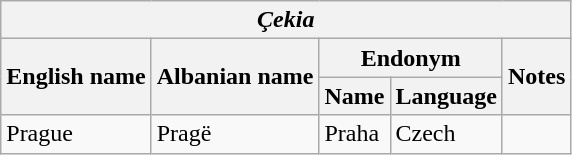<table class="wikitable sortable">
<tr>
<th colspan="5"> <em>Çekia</em></th>
</tr>
<tr>
<th rowspan="2">English name</th>
<th rowspan="2">Albanian name</th>
<th colspan="2">Endonym</th>
<th rowspan="2">Notes</th>
</tr>
<tr>
<th>Name</th>
<th>Language</th>
</tr>
<tr>
<td>Prague</td>
<td>Pragë</td>
<td>Praha</td>
<td>Czech</td>
<td></td>
</tr>
</table>
